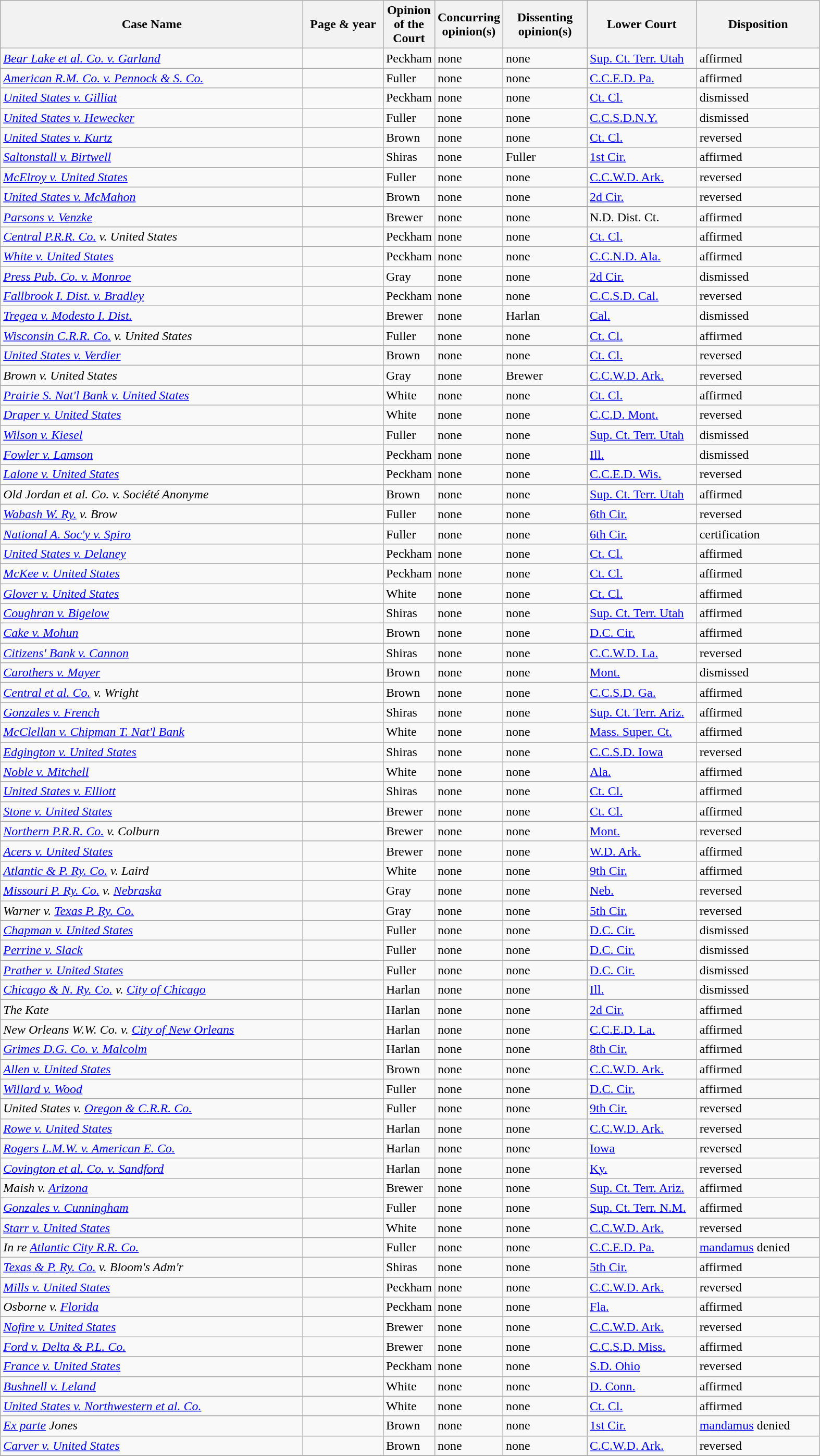<table class="wikitable sortable">
<tr>
<th scope="col" style="width: 380px;">Case Name</th>
<th scope="col" style="width: 95px;">Page & year</th>
<th scope="col" style="width: 10px;">Opinion of the Court</th>
<th scope="col" style="width: 10px;">Concurring opinion(s)</th>
<th scope="col" style="width: 100px;">Dissenting opinion(s)</th>
<th scope="col" style="width: 133px;">Lower Court</th>
<th scope="col" style="width: 150px;">Disposition</th>
</tr>
<tr>
<td><em><a href='#'>Bear Lake et al. Co. v. Garland</a></em></td>
<td align="right"></td>
<td>Peckham</td>
<td>none</td>
<td>none</td>
<td><a href='#'>Sup. Ct. Terr. Utah</a></td>
<td>affirmed</td>
</tr>
<tr>
<td><em><a href='#'>American R.M. Co. v. Pennock & S. Co.</a></em></td>
<td align="right"></td>
<td>Fuller</td>
<td>none</td>
<td>none</td>
<td><a href='#'>C.C.E.D. Pa.</a></td>
<td>affirmed</td>
</tr>
<tr>
<td><em><a href='#'>United States v. Gilliat</a></em></td>
<td align="right"></td>
<td>Peckham</td>
<td>none</td>
<td>none</td>
<td><a href='#'>Ct. Cl.</a></td>
<td>dismissed</td>
</tr>
<tr>
<td><em><a href='#'>United States v. Hewecker</a></em></td>
<td align="right"></td>
<td>Fuller</td>
<td>none</td>
<td>none</td>
<td><a href='#'>C.C.S.D.N.Y.</a></td>
<td>dismissed</td>
</tr>
<tr>
<td><em><a href='#'>United States v. Kurtz</a></em></td>
<td align="right"></td>
<td>Brown</td>
<td>none</td>
<td>none</td>
<td><a href='#'>Ct. Cl.</a></td>
<td>reversed</td>
</tr>
<tr>
<td><em><a href='#'>Saltonstall v. Birtwell</a></em></td>
<td align="right"></td>
<td>Shiras</td>
<td>none</td>
<td>Fuller</td>
<td><a href='#'>1st Cir.</a></td>
<td>affirmed</td>
</tr>
<tr>
<td><em><a href='#'>McElroy v. United States</a></em></td>
<td align="right"></td>
<td>Fuller</td>
<td>none</td>
<td>none</td>
<td><a href='#'>C.C.W.D. Ark.</a></td>
<td>reversed</td>
</tr>
<tr>
<td><em><a href='#'>United States v. McMahon</a></em></td>
<td align="right"></td>
<td>Brown</td>
<td>none</td>
<td>none</td>
<td><a href='#'>2d Cir.</a></td>
<td>reversed</td>
</tr>
<tr>
<td><em><a href='#'>Parsons v. Venzke</a></em></td>
<td align="right"></td>
<td>Brewer</td>
<td>none</td>
<td>none</td>
<td>N.D. Dist. Ct.</td>
<td>affirmed</td>
</tr>
<tr>
<td><em><a href='#'>Central P.R.R. Co.</a> v. United States</em></td>
<td align="right"></td>
<td>Peckham</td>
<td>none</td>
<td>none</td>
<td><a href='#'>Ct. Cl.</a></td>
<td>affirmed</td>
</tr>
<tr>
<td><em><a href='#'>White v. United States</a></em></td>
<td align="right"></td>
<td>Peckham</td>
<td>none</td>
<td>none</td>
<td><a href='#'>C.C.N.D. Ala.</a></td>
<td>affirmed</td>
</tr>
<tr>
<td><em><a href='#'>Press Pub. Co. v. Monroe</a></em></td>
<td align="right"></td>
<td>Gray</td>
<td>none</td>
<td>none</td>
<td><a href='#'>2d Cir.</a></td>
<td>dismissed</td>
</tr>
<tr>
<td><em><a href='#'>Fallbrook I. Dist. v. Bradley</a></em></td>
<td align="right"></td>
<td>Peckham</td>
<td>none</td>
<td>none</td>
<td><a href='#'>C.C.S.D. Cal.</a></td>
<td>reversed</td>
</tr>
<tr>
<td><em><a href='#'>Tregea v. Modesto I. Dist.</a></em></td>
<td align="right"></td>
<td>Brewer</td>
<td>none</td>
<td>Harlan</td>
<td><a href='#'>Cal.</a></td>
<td>dismissed</td>
</tr>
<tr>
<td><em><a href='#'>Wisconsin C.R.R. Co.</a> v. United States</em></td>
<td align="right"></td>
<td>Fuller</td>
<td>none</td>
<td>none</td>
<td><a href='#'>Ct. Cl.</a></td>
<td>affirmed</td>
</tr>
<tr>
<td><em><a href='#'>United States v. Verdier</a></em></td>
<td align="right"></td>
<td>Brown</td>
<td>none</td>
<td>none</td>
<td><a href='#'>Ct. Cl.</a></td>
<td>reversed</td>
</tr>
<tr>
<td><em>Brown v. United States</em></td>
<td align="right"></td>
<td>Gray</td>
<td>none</td>
<td>Brewer</td>
<td><a href='#'>C.C.W.D. Ark.</a></td>
<td>reversed</td>
</tr>
<tr>
<td><em><a href='#'>Prairie S. Nat'l Bank v. United States</a></em></td>
<td align="right"></td>
<td>White</td>
<td>none</td>
<td>none</td>
<td><a href='#'>Ct. Cl.</a></td>
<td>affirmed</td>
</tr>
<tr>
<td><em><a href='#'>Draper v. United States</a></em></td>
<td align="right"></td>
<td>White</td>
<td>none</td>
<td>none</td>
<td><a href='#'>C.C.D. Mont.</a></td>
<td>reversed</td>
</tr>
<tr>
<td><em><a href='#'>Wilson v. Kiesel</a></em></td>
<td align="right"></td>
<td>Fuller</td>
<td>none</td>
<td>none</td>
<td><a href='#'>Sup. Ct. Terr. Utah</a></td>
<td>dismissed</td>
</tr>
<tr>
<td><em><a href='#'>Fowler v. Lamson</a></em></td>
<td align="right"></td>
<td>Peckham</td>
<td>none</td>
<td>none</td>
<td><a href='#'>Ill.</a></td>
<td>dismissed</td>
</tr>
<tr>
<td><em><a href='#'>Lalone v. United States</a></em></td>
<td align="right"></td>
<td>Peckham</td>
<td>none</td>
<td>none</td>
<td><a href='#'>C.C.E.D. Wis.</a></td>
<td>reversed</td>
</tr>
<tr>
<td><em>Old Jordan et al. Co. v. Société Anonyme</em></td>
<td align="right"></td>
<td>Brown</td>
<td>none</td>
<td>none</td>
<td><a href='#'>Sup. Ct. Terr. Utah</a></td>
<td>affirmed</td>
</tr>
<tr>
<td><em><a href='#'>Wabash W. Ry.</a> v. Brow</em></td>
<td align="right"></td>
<td>Fuller</td>
<td>none</td>
<td>none</td>
<td><a href='#'>6th Cir.</a></td>
<td>reversed</td>
</tr>
<tr>
<td><em><a href='#'>National A. Soc'y v. Spiro</a></em></td>
<td align="right"></td>
<td>Fuller</td>
<td>none</td>
<td>none</td>
<td><a href='#'>6th Cir.</a></td>
<td>certification</td>
</tr>
<tr>
<td><em><a href='#'>United States v. Delaney</a></em></td>
<td align="right"></td>
<td>Peckham</td>
<td>none</td>
<td>none</td>
<td><a href='#'>Ct. Cl.</a></td>
<td>affirmed</td>
</tr>
<tr>
<td><em><a href='#'>McKee v. United States</a></em></td>
<td align="right"></td>
<td>Peckham</td>
<td>none</td>
<td>none</td>
<td><a href='#'>Ct. Cl.</a></td>
<td>affirmed</td>
</tr>
<tr>
<td><em><a href='#'>Glover v. United States</a></em></td>
<td align="right"></td>
<td>White</td>
<td>none</td>
<td>none</td>
<td><a href='#'>Ct. Cl.</a></td>
<td>affirmed</td>
</tr>
<tr>
<td><em><a href='#'>Coughran v. Bigelow</a></em></td>
<td align="right"></td>
<td>Shiras</td>
<td>none</td>
<td>none</td>
<td><a href='#'>Sup. Ct. Terr. Utah</a></td>
<td>affirmed</td>
</tr>
<tr>
<td><em><a href='#'>Cake v. Mohun</a></em></td>
<td align="right"></td>
<td>Brown</td>
<td>none</td>
<td>none</td>
<td><a href='#'>D.C. Cir.</a></td>
<td>affirmed</td>
</tr>
<tr>
<td><em><a href='#'>Citizens' Bank v. Cannon</a></em></td>
<td align="right"></td>
<td>Shiras</td>
<td>none</td>
<td>none</td>
<td><a href='#'>C.C.W.D. La.</a></td>
<td>reversed</td>
</tr>
<tr>
<td><em><a href='#'>Carothers v. Mayer</a></em></td>
<td align="right"></td>
<td>Brown</td>
<td>none</td>
<td>none</td>
<td><a href='#'>Mont.</a></td>
<td>dismissed</td>
</tr>
<tr>
<td><em><a href='#'>Central et al. Co.</a> v. Wright</em></td>
<td align="right"></td>
<td>Brown</td>
<td>none</td>
<td>none</td>
<td><a href='#'>C.C.S.D. Ga.</a></td>
<td>affirmed</td>
</tr>
<tr>
<td><em><a href='#'>Gonzales v. French</a></em></td>
<td align="right"></td>
<td>Shiras</td>
<td>none</td>
<td>none</td>
<td><a href='#'>Sup. Ct. Terr. Ariz.</a></td>
<td>affirmed</td>
</tr>
<tr>
<td><em><a href='#'>McClellan v. Chipman T. Nat'l Bank</a></em></td>
<td align="right"></td>
<td>White</td>
<td>none</td>
<td>none</td>
<td><a href='#'>Mass. Super. Ct.</a></td>
<td>affirmed</td>
</tr>
<tr>
<td><em><a href='#'>Edgington v. United States</a></em></td>
<td align="right"></td>
<td>Shiras</td>
<td>none</td>
<td>none</td>
<td><a href='#'>C.C.S.D. Iowa</a></td>
<td>reversed</td>
</tr>
<tr>
<td><em><a href='#'>Noble v. Mitchell</a></em></td>
<td align="right"></td>
<td>White</td>
<td>none</td>
<td>none</td>
<td><a href='#'>Ala.</a></td>
<td>affirmed</td>
</tr>
<tr>
<td><em><a href='#'>United States v. Elliott</a></em></td>
<td align="right"></td>
<td>Shiras</td>
<td>none</td>
<td>none</td>
<td><a href='#'>Ct. Cl.</a></td>
<td>affirmed</td>
</tr>
<tr>
<td><em><a href='#'>Stone v. United States</a></em></td>
<td align="right"></td>
<td>Brewer</td>
<td>none</td>
<td>none</td>
<td><a href='#'>Ct. Cl.</a></td>
<td>affirmed</td>
</tr>
<tr>
<td><em><a href='#'>Northern P.R.R. Co.</a> v. Colburn</em></td>
<td align="right"></td>
<td>Brewer</td>
<td>none</td>
<td>none</td>
<td><a href='#'>Mont.</a></td>
<td>reversed</td>
</tr>
<tr>
<td><em><a href='#'>Acers v. United States</a></em></td>
<td align="right"></td>
<td>Brewer</td>
<td>none</td>
<td>none</td>
<td><a href='#'>W.D. Ark.</a></td>
<td>affirmed</td>
</tr>
<tr>
<td><em><a href='#'>Atlantic & P. Ry. Co.</a> v. Laird</em></td>
<td align="right"></td>
<td>White</td>
<td>none</td>
<td>none</td>
<td><a href='#'>9th Cir.</a></td>
<td>affirmed</td>
</tr>
<tr>
<td><em><a href='#'>Missouri P. Ry. Co.</a> v. <a href='#'>Nebraska</a></em></td>
<td align="right"></td>
<td>Gray</td>
<td>none</td>
<td>none</td>
<td><a href='#'>Neb.</a></td>
<td>reversed</td>
</tr>
<tr>
<td><em>Warner v. <a href='#'>Texas P. Ry. Co.</a></em></td>
<td align="right"></td>
<td>Gray</td>
<td>none</td>
<td>none</td>
<td><a href='#'>5th Cir.</a></td>
<td>reversed</td>
</tr>
<tr>
<td><em><a href='#'>Chapman v. United States</a></em></td>
<td align="right"></td>
<td>Fuller</td>
<td>none</td>
<td>none</td>
<td><a href='#'>D.C. Cir.</a></td>
<td>dismissed</td>
</tr>
<tr>
<td><em><a href='#'>Perrine v. Slack</a></em></td>
<td align="right"></td>
<td>Fuller</td>
<td>none</td>
<td>none</td>
<td><a href='#'>D.C. Cir.</a></td>
<td>dismissed</td>
</tr>
<tr>
<td><em><a href='#'>Prather v. United States</a></em></td>
<td align="right"></td>
<td>Fuller</td>
<td>none</td>
<td>none</td>
<td><a href='#'>D.C. Cir.</a></td>
<td>dismissed</td>
</tr>
<tr>
<td><em><a href='#'>Chicago & N. Ry. Co.</a> v. <a href='#'>City of Chicago</a></em></td>
<td align="right"></td>
<td>Harlan</td>
<td>none</td>
<td>none</td>
<td><a href='#'>Ill.</a></td>
<td>dismissed</td>
</tr>
<tr>
<td><em>The Kate</em></td>
<td align="right"></td>
<td>Harlan</td>
<td>none</td>
<td>none</td>
<td><a href='#'>2d Cir.</a></td>
<td>affirmed</td>
</tr>
<tr>
<td><em>New Orleans W.W. Co. v. <a href='#'>City of New Orleans</a></em></td>
<td align="right"></td>
<td>Harlan</td>
<td>none</td>
<td>none</td>
<td><a href='#'>C.C.E.D. La.</a></td>
<td>affirmed</td>
</tr>
<tr>
<td><em><a href='#'>Grimes D.G. Co. v. Malcolm</a></em></td>
<td align="right"></td>
<td>Harlan</td>
<td>none</td>
<td>none</td>
<td><a href='#'>8th Cir.</a></td>
<td>affirmed</td>
</tr>
<tr>
<td><em><a href='#'>Allen v. United States</a></em></td>
<td align="right"></td>
<td>Brown</td>
<td>none</td>
<td>none</td>
<td><a href='#'>C.C.W.D. Ark.</a></td>
<td>affirmed</td>
</tr>
<tr>
<td><em><a href='#'>Willard v. Wood</a></em></td>
<td align="right"></td>
<td>Fuller</td>
<td>none</td>
<td>none</td>
<td><a href='#'>D.C. Cir.</a></td>
<td>affirmed</td>
</tr>
<tr>
<td><em>United States v. <a href='#'>Oregon & C.R.R. Co.</a></em></td>
<td align="right"></td>
<td>Fuller</td>
<td>none</td>
<td>none</td>
<td><a href='#'>9th Cir.</a></td>
<td>reversed</td>
</tr>
<tr>
<td><em><a href='#'>Rowe v. United States</a></em></td>
<td align="right"></td>
<td>Harlan</td>
<td>none</td>
<td>none</td>
<td><a href='#'>C.C.W.D. Ark.</a></td>
<td>reversed</td>
</tr>
<tr>
<td><em><a href='#'>Rogers L.M.W. v. American E. Co.</a></em></td>
<td align="right"></td>
<td>Harlan</td>
<td>none</td>
<td>none</td>
<td><a href='#'>Iowa</a></td>
<td>reversed</td>
</tr>
<tr>
<td><em><a href='#'>Covington et al. Co. v. Sandford</a></em></td>
<td align="right"></td>
<td>Harlan</td>
<td>none</td>
<td>none</td>
<td><a href='#'>Ky.</a></td>
<td>reversed</td>
</tr>
<tr>
<td><em>Maish v. <a href='#'>Arizona</a></em></td>
<td align="right"></td>
<td>Brewer</td>
<td>none</td>
<td>none</td>
<td><a href='#'>Sup. Ct. Terr. Ariz.</a></td>
<td>affirmed</td>
</tr>
<tr>
<td><em><a href='#'>Gonzales v. Cunningham</a></em></td>
<td align="right"></td>
<td>Fuller</td>
<td>none</td>
<td>none</td>
<td><a href='#'>Sup. Ct. Terr. N.M.</a></td>
<td>affirmed</td>
</tr>
<tr>
<td><em><a href='#'>Starr v. United States</a></em></td>
<td align="right"></td>
<td>White</td>
<td>none</td>
<td>none</td>
<td><a href='#'>C.C.W.D. Ark.</a></td>
<td>reversed</td>
</tr>
<tr>
<td><em>In re <a href='#'>Atlantic City R.R. Co.</a></em></td>
<td align="right"></td>
<td>Fuller</td>
<td>none</td>
<td>none</td>
<td><a href='#'>C.C.E.D. Pa.</a></td>
<td><a href='#'>mandamus</a> denied</td>
</tr>
<tr>
<td><em><a href='#'>Texas & P. Ry. Co.</a> v. Bloom's Adm'r</em></td>
<td align="right"></td>
<td>Shiras</td>
<td>none</td>
<td>none</td>
<td><a href='#'>5th Cir.</a></td>
<td>affirmed</td>
</tr>
<tr>
<td><em><a href='#'>Mills v. United States</a></em></td>
<td align="right"></td>
<td>Peckham</td>
<td>none</td>
<td>none</td>
<td><a href='#'>C.C.W.D. Ark.</a></td>
<td>reversed</td>
</tr>
<tr>
<td><em>Osborne v. <a href='#'>Florida</a></em></td>
<td align="right"></td>
<td>Peckham</td>
<td>none</td>
<td>none</td>
<td><a href='#'>Fla.</a></td>
<td>affirmed</td>
</tr>
<tr>
<td><em><a href='#'>Nofire v. United States</a></em></td>
<td align="right"></td>
<td>Brewer</td>
<td>none</td>
<td>none</td>
<td><a href='#'>C.C.W.D. Ark.</a></td>
<td>reversed</td>
</tr>
<tr>
<td><em><a href='#'>Ford v. Delta & P.L. Co.</a></em></td>
<td align="right"></td>
<td>Brewer</td>
<td>none</td>
<td>none</td>
<td><a href='#'>C.C.S.D. Miss.</a></td>
<td>affirmed</td>
</tr>
<tr>
<td><em><a href='#'>France v. United States</a></em></td>
<td align="right"></td>
<td>Peckham</td>
<td>none</td>
<td>none</td>
<td><a href='#'>S.D. Ohio</a></td>
<td>reversed</td>
</tr>
<tr>
<td><em><a href='#'>Bushnell v. Leland</a></em></td>
<td align="right"></td>
<td>White</td>
<td>none</td>
<td>none</td>
<td><a href='#'>D. Conn.</a></td>
<td>affirmed</td>
</tr>
<tr>
<td><em><a href='#'>United States v. Northwestern et al. Co.</a></em></td>
<td align="right"></td>
<td>White</td>
<td>none</td>
<td>none</td>
<td><a href='#'>Ct. Cl.</a></td>
<td>affirmed</td>
</tr>
<tr>
<td><em><a href='#'>Ex parte</a> Jones</em></td>
<td align="right"></td>
<td>Brown</td>
<td>none</td>
<td>none</td>
<td><a href='#'>1st Cir.</a></td>
<td><a href='#'>mandamus</a> denied</td>
</tr>
<tr>
<td><em><a href='#'>Carver v. United States</a></em></td>
<td align="right"></td>
<td>Brown</td>
<td>none</td>
<td>none</td>
<td><a href='#'>C.C.W.D. Ark.</a></td>
<td>reversed</td>
</tr>
<tr>
</tr>
</table>
